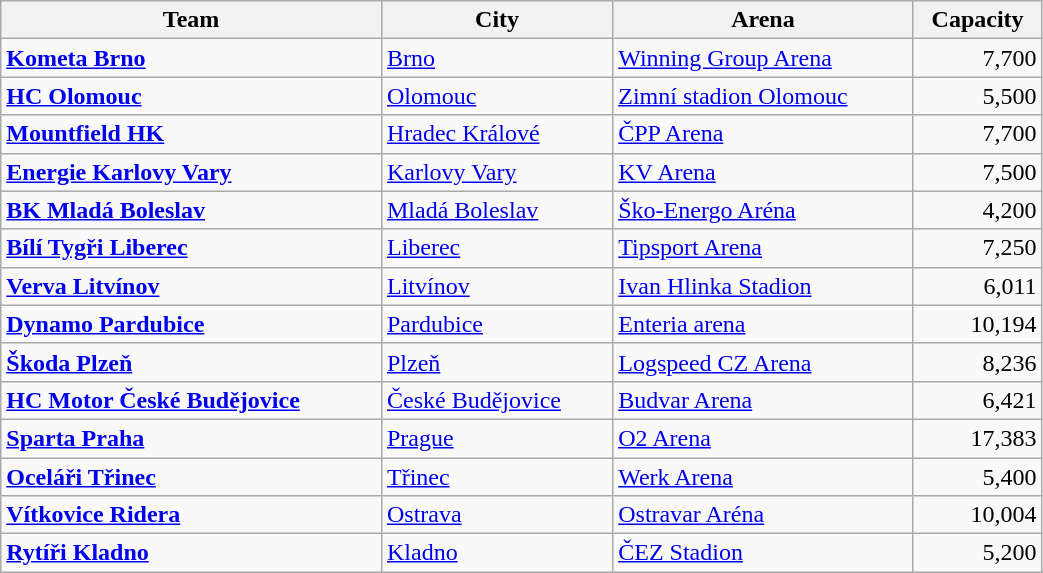<table class="wikitable sortable" style="text-align:left" width=55%>
<tr>
<th>Team</th>
<th>City</th>
<th>Arena</th>
<th>Capacity</th>
</tr>
<tr>
<td><strong><a href='#'>Kometa Brno</a></strong></td>
<td><a href='#'>Brno</a></td>
<td><a href='#'>Winning Group Arena</a></td>
<td style="text-align:right;">7,700</td>
</tr>
<tr>
<td><strong><a href='#'>HC Olomouc</a></strong></td>
<td><a href='#'>Olomouc</a></td>
<td><a href='#'>Zimní stadion Olomouc</a></td>
<td style="text-align:right;">5,500</td>
</tr>
<tr>
<td><strong><a href='#'>Mountfield HK</a></strong></td>
<td><a href='#'>Hradec Králové</a></td>
<td><a href='#'>ČPP Arena</a></td>
<td style="text-align:right;">7,700</td>
</tr>
<tr>
<td><strong><a href='#'>Energie Karlovy Vary</a></strong></td>
<td><a href='#'>Karlovy Vary</a></td>
<td><a href='#'>KV Arena</a></td>
<td style="text-align:right;">7,500</td>
</tr>
<tr>
<td><strong><a href='#'>BK Mladá Boleslav</a></strong></td>
<td><a href='#'>Mladá Boleslav</a></td>
<td><a href='#'>Ško-Energo Aréna</a></td>
<td style="text-align:right;">4,200</td>
</tr>
<tr>
<td><strong><a href='#'>Bílí Tygři Liberec</a></strong></td>
<td><a href='#'>Liberec</a></td>
<td><a href='#'>Tipsport Arena</a></td>
<td style="text-align:right;">7,250</td>
</tr>
<tr>
<td><strong><a href='#'>Verva Litvínov</a></strong></td>
<td><a href='#'>Litvínov</a></td>
<td><a href='#'>Ivan Hlinka Stadion</a></td>
<td style="text-align:right;">6,011</td>
</tr>
<tr>
<td><strong><a href='#'>Dynamo Pardubice</a></strong></td>
<td><a href='#'>Pardubice</a></td>
<td><a href='#'>Enteria arena</a></td>
<td style="text-align:right;">10,194</td>
</tr>
<tr>
<td><strong><a href='#'>Škoda Plzeň</a></strong></td>
<td><a href='#'>Plzeň</a></td>
<td><a href='#'>Logspeed CZ Arena</a></td>
<td style="text-align:right;">8,236</td>
</tr>
<tr>
<td><strong><a href='#'>HC Motor České Budějovice</a></strong></td>
<td><a href='#'>České Budějovice</a></td>
<td><a href='#'>Budvar Arena</a></td>
<td style="text-align:right;">6,421</td>
</tr>
<tr>
<td><strong><a href='#'>Sparta Praha</a></strong></td>
<td><a href='#'>Prague</a></td>
<td><a href='#'>O2 Arena</a></td>
<td style="text-align:right;">17,383</td>
</tr>
<tr>
<td><strong><a href='#'>Oceláři Třinec</a></strong></td>
<td><a href='#'>Třinec</a></td>
<td><a href='#'>Werk Arena</a></td>
<td style="text-align:right;">5,400</td>
</tr>
<tr>
<td><strong><a href='#'>Vítkovice Ridera</a></strong></td>
<td><a href='#'>Ostrava</a></td>
<td><a href='#'>Ostravar Aréna</a></td>
<td style="text-align:right;">10,004</td>
</tr>
<tr>
<td><strong><a href='#'>Rytíři Kladno</a></strong></td>
<td><a href='#'>Kladno</a></td>
<td><a href='#'>ČEZ Stadion</a></td>
<td style="text-align:right;">5,200</td>
</tr>
</table>
